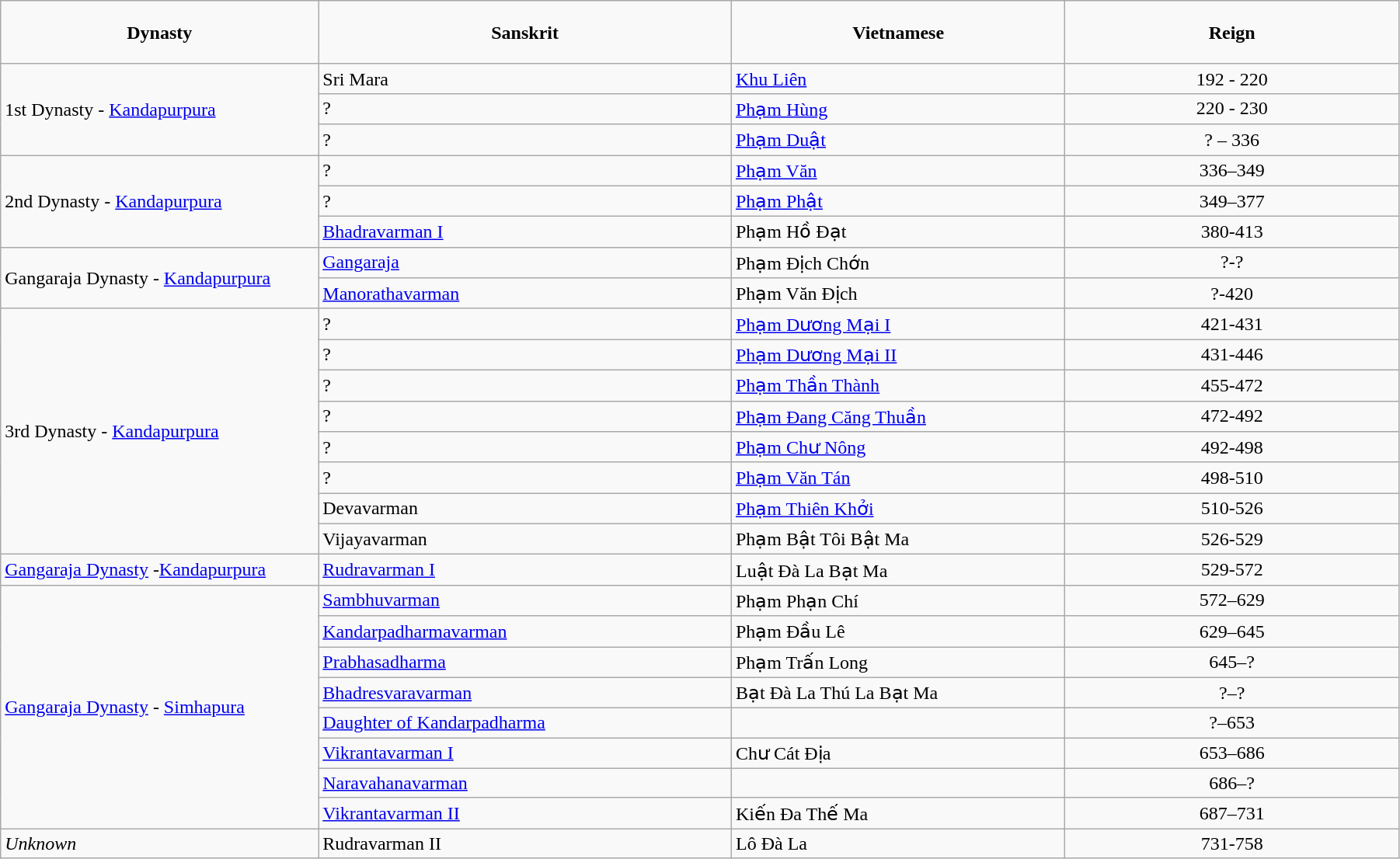<table class="wikitable" style="border-collapse: collapse" width="95%" border="1" cellpadding="2">
<tr>
<td width="20%" height="47" align="center" valign="middle"><span><strong>Dynasty</strong></span></td>
<td width="26%" height="47" align="center"><span><strong>Sanskrit</strong></span></td>
<td width="21%" height="47" align="center"><span><strong>Vietnamese</strong></span></td>
<td width="21%" height="47" align="center"><span><strong>Reign</strong></span></td>
</tr>
<tr>
<td rowspan="3" valign="middle">1st Dynasty - <a href='#'>Kandapurpura</a></td>
<td>Sri Mara</td>
<td><a href='#'>Khu Liên</a></td>
<td align="center">192 - 220</td>
</tr>
<tr>
<td>?</td>
<td><a href='#'>Phạm Hùng</a></td>
<td align="center">220 - 230</td>
</tr>
<tr>
<td>?</td>
<td><a href='#'>Phạm Duật</a></td>
<td align="center">? – 336</td>
</tr>
<tr>
<td rowspan="3" valign="middle">2nd Dynasty - <a href='#'>Kandapurpura</a></td>
<td>?</td>
<td><a href='#'>Phạm Văn</a></td>
<td align="center">336–349</td>
</tr>
<tr>
<td>?</td>
<td><a href='#'>Phạm Phật</a></td>
<td align="center">349–377</td>
</tr>
<tr>
<td><a href='#'>Bhadravarman I</a></td>
<td>Phạm Hồ Đạt</td>
<td align="center">380-413</td>
</tr>
<tr>
<td rowspan="2" valign="middle">Gangaraja Dynasty - <a href='#'>Kandapurpura</a></td>
<td><a href='#'>Gangaraja</a></td>
<td>Phạm Địch Chớn</td>
<td align="center">?-?</td>
</tr>
<tr>
<td><a href='#'>Manorathavarman</a></td>
<td>Phạm Văn Địch</td>
<td align="center">?-420</td>
</tr>
<tr>
<td rowspan="8" valign="middle">3rd Dynasty - <a href='#'>Kandapurpura</a></td>
<td>?</td>
<td><a href='#'>Phạm Dương Mại I</a></td>
<td align="center">421-431</td>
</tr>
<tr>
<td>?</td>
<td><a href='#'>Phạm Dương Mại II</a></td>
<td align="center">431-446</td>
</tr>
<tr>
<td>?</td>
<td><a href='#'>Phạm Thần Thành</a></td>
<td align="center">455-472</td>
</tr>
<tr>
<td>?</td>
<td><a href='#'>Phạm Đang Căng Thuần</a></td>
<td align="center">472-492</td>
</tr>
<tr>
<td>?</td>
<td><a href='#'>Phạm Chư Nông</a></td>
<td align="center">492-498</td>
</tr>
<tr>
<td>?</td>
<td><a href='#'>Phạm Văn Tán</a></td>
<td align="center">498-510</td>
</tr>
<tr>
<td>Devavarman</td>
<td><a href='#'>Phạm Thiên Khởi</a></td>
<td align="center">510-526</td>
</tr>
<tr>
<td>Vijayavarman</td>
<td>Phạm Bật Tôi Bật Ma</td>
<td align="center">526-529</td>
</tr>
<tr>
<td rowspan="1" valign="middle"><a href='#'>Gangaraja Dynasty</a> -<a href='#'>Kandapurpura</a></td>
<td><a href='#'>Rudravarman I</a></td>
<td>Luật Đà La Bạt Ma</td>
<td align="center">529-572</td>
</tr>
<tr>
<td rowspan="8" valign="middle"><a href='#'>Gangaraja Dynasty</a> - <a href='#'>Simhapura</a></td>
<td><a href='#'>Sambhuvarman</a></td>
<td>Phạm Phạn Chí</td>
<td align="center">572–629</td>
</tr>
<tr>
<td><a href='#'>Kandarpadharmavarman</a></td>
<td>Phạm Đầu Lê</td>
<td align="center">629–645</td>
</tr>
<tr>
<td><a href='#'>Prabhasadharma</a></td>
<td>Phạm Trấn Long</td>
<td align="center">645–?</td>
</tr>
<tr>
<td><a href='#'>Bhadresvaravarman</a></td>
<td>Bạt Đà La Thú La Bạt Ma</td>
<td align="center">?–?</td>
</tr>
<tr>
<td><a href='#'>Daughter of Kandarpadharma</a></td>
<td></td>
<td align="center">?–653</td>
</tr>
<tr>
<td><a href='#'>Vikrantavarman I</a></td>
<td>Chư Cát Địa</td>
<td align="center">653–686</td>
</tr>
<tr>
<td><a href='#'>Naravahanavarman</a></td>
<td></td>
<td align="center">686–?</td>
</tr>
<tr>
<td><a href='#'>Vikrantavarman II</a></td>
<td>Kiến Đa Thế Ma</td>
<td align="center">687–731</td>
</tr>
<tr>
<td><em>Unknown</em></td>
<td>Rudravarman II</td>
<td>Lô Đà La</td>
<td align="center">731-758</td>
</tr>
</table>
